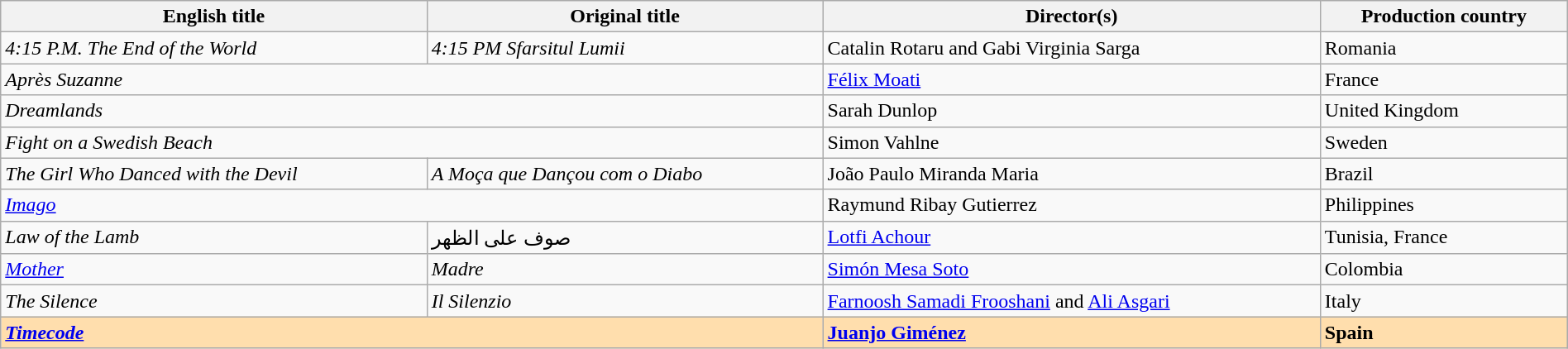<table class="wikitable" style="width:100%;" cellpadding="5">
<tr>
<th scope="col">English title</th>
<th scope="col">Original title</th>
<th scope="col">Director(s)</th>
<th scope="col">Production country</th>
</tr>
<tr>
<td><em>4:15 P.M. The End of the World</em></td>
<td><em>4:15 PM Sfarsitul Lumii</em></td>
<td data-sort-value="Rotaru">Catalin Rotaru and Gabi Virginia Sarga</td>
<td>Romania</td>
</tr>
<tr>
<td colspan=2><em>Après Suzanne</em></td>
<td data-sort-value="Moati"><a href='#'>Félix Moati</a></td>
<td>France</td>
</tr>
<tr>
<td colspan=2><em>Dreamlands</em></td>
<td data-sort-value="Dunlop">Sarah Dunlop</td>
<td>United Kingdom</td>
</tr>
<tr>
<td colspan=2><em>Fight on a Swedish Beach</em></td>
<td data-sort-value="Vahlne">Simon Vahlne</td>
<td>Sweden</td>
</tr>
<tr>
<td data-sort-value="Girl"><em>The Girl Who Danced with the Devil</em></td>
<td data-sort-value="Moca"><em>A Moça que Dançou com o Diabo</em></td>
<td data-sort-value="Maria">João Paulo Miranda Maria</td>
<td>Brazil</td>
</tr>
<tr>
<td colspan=2><em><a href='#'>Imago</a></em></td>
<td data-sort-value="Gutierrez">Raymund Ribay Gutierrez</td>
<td>Philippines</td>
</tr>
<tr>
<td><em>Law of the Lamb</em></td>
<td data-sort-value="Souf">صوف على الظهر</td>
<td data-sort-value="Achour"><a href='#'>Lotfi Achour</a></td>
<td>Tunisia, France</td>
</tr>
<tr>
<td><em><a href='#'>Mother</a></em></td>
<td><em>Madre</em></td>
<td data-sort-value="Soto"><a href='#'>Simón Mesa Soto</a></td>
<td>Colombia</td>
</tr>
<tr>
<td data-sort-value="Silence"><em>The Silence</em></td>
<td data-sort-value="Silenzio"><em>Il Silenzio</em></td>
<td data-sort-value="Frooshani"><a href='#'>Farnoosh Samadi Frooshani</a> and <a href='#'>Ali Asgari</a></td>
<td>Italy</td>
</tr>
<tr style="background:#FFDEAD;">
<td colspan=2><em><a href='#'><strong>Timecode</strong></a></em></td>
<td data-sort-value="Gimenez"><strong><a href='#'>Juanjo Giménez</a></strong></td>
<td><strong>Spain</strong></td>
</tr>
</table>
